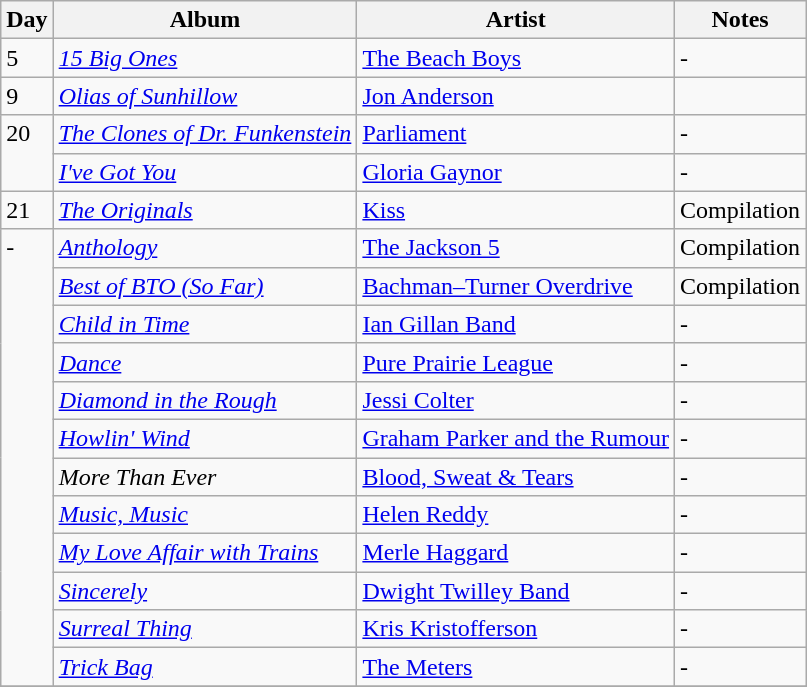<table class="wikitable">
<tr>
<th>Day</th>
<th>Album</th>
<th>Artist</th>
<th>Notes</th>
</tr>
<tr>
<td style="vertical-align:top;">5</td>
<td><em><a href='#'>15 Big Ones</a></em></td>
<td><a href='#'>The Beach Boys</a></td>
<td>-</td>
</tr>
<tr>
<td style="vertical-align:top;">9</td>
<td><em><a href='#'>Olias of Sunhillow</a></em></td>
<td><a href='#'>Jon Anderson</a></td>
<td></td>
</tr>
<tr>
<td rowspan="2" style="vertical-align:top;">20</td>
<td><em><a href='#'>The Clones of Dr. Funkenstein</a></em></td>
<td><a href='#'>Parliament</a></td>
<td>-</td>
</tr>
<tr>
<td><em><a href='#'>I've Got You</a></em></td>
<td><a href='#'>Gloria Gaynor</a></td>
<td>-</td>
</tr>
<tr>
<td style="vertical-align:top;">21</td>
<td><em><a href='#'>The Originals</a></em></td>
<td><a href='#'>Kiss</a></td>
<td>Compilation</td>
</tr>
<tr>
<td rowspan="12" style="vertical-align:top;">-</td>
<td><em><a href='#'>Anthology</a></em></td>
<td><a href='#'>The Jackson 5</a></td>
<td>Compilation</td>
</tr>
<tr>
<td><em><a href='#'>Best of BTO (So Far)</a></em></td>
<td><a href='#'>Bachman–Turner Overdrive</a></td>
<td>Compilation</td>
</tr>
<tr>
<td><em><a href='#'>Child in Time</a></em></td>
<td><a href='#'>Ian Gillan Band</a></td>
<td>-</td>
</tr>
<tr>
<td><em><a href='#'>Dance</a></em></td>
<td><a href='#'>Pure Prairie League</a></td>
<td>-</td>
</tr>
<tr>
<td><em><a href='#'>Diamond in the Rough</a></em></td>
<td><a href='#'>Jessi Colter</a></td>
<td>-</td>
</tr>
<tr>
<td><em><a href='#'>Howlin' Wind</a></em></td>
<td><a href='#'>Graham Parker and the Rumour</a></td>
<td>-</td>
</tr>
<tr>
<td><em>More Than Ever</em></td>
<td><a href='#'>Blood, Sweat & Tears</a></td>
<td>-</td>
</tr>
<tr>
<td><em><a href='#'>Music, Music</a></em></td>
<td><a href='#'>Helen Reddy</a></td>
<td>-</td>
</tr>
<tr>
<td><em><a href='#'>My Love Affair with Trains</a></em></td>
<td><a href='#'>Merle Haggard</a></td>
<td>-</td>
</tr>
<tr>
<td><em><a href='#'>Sincerely</a></em></td>
<td><a href='#'>Dwight Twilley Band</a></td>
<td>-</td>
</tr>
<tr>
<td><em><a href='#'>Surreal Thing</a></em></td>
<td><a href='#'>Kris Kristofferson</a></td>
<td>-</td>
</tr>
<tr>
<td><em><a href='#'>Trick Bag</a></em></td>
<td><a href='#'>The Meters</a></td>
<td>-</td>
</tr>
<tr>
</tr>
</table>
